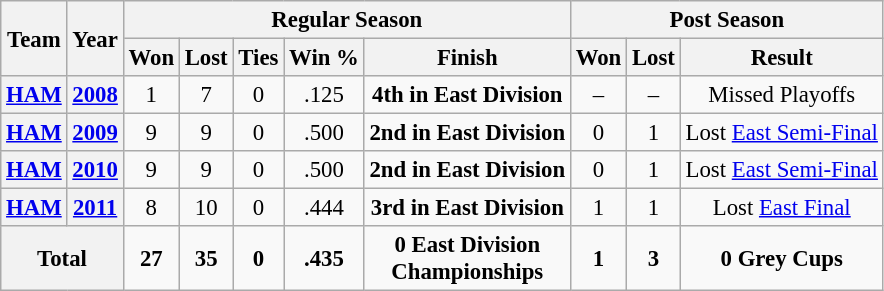<table class="wikitable" style="font-size: 95%; text-align:center;">
<tr>
<th rowspan="2">Team</th>
<th rowspan="2">Year</th>
<th colspan="5">Regular Season</th>
<th colspan="4">Post Season</th>
</tr>
<tr>
<th>Won</th>
<th>Lost</th>
<th>Ties</th>
<th>Win %</th>
<th>Finish</th>
<th>Won</th>
<th>Lost</th>
<th>Result</th>
</tr>
<tr>
<th><a href='#'>HAM</a></th>
<th><a href='#'>2008</a></th>
<td>1</td>
<td>7</td>
<td>0</td>
<td>.125</td>
<td><strong>4th in East Division</strong></td>
<td>–</td>
<td>–</td>
<td>Missed Playoffs</td>
</tr>
<tr>
<th><a href='#'>HAM</a></th>
<th><a href='#'>2009</a></th>
<td>9</td>
<td>9</td>
<td>0</td>
<td>.500</td>
<td><strong>2nd in East Division</strong></td>
<td>0</td>
<td>1</td>
<td>Lost <a href='#'>East Semi-Final</a></td>
</tr>
<tr>
<th><a href='#'>HAM</a></th>
<th><a href='#'>2010</a></th>
<td>9</td>
<td>9</td>
<td>0</td>
<td>.500</td>
<td><strong>2nd in East Division</strong></td>
<td>0</td>
<td>1</td>
<td>Lost <a href='#'>East Semi-Final</a></td>
</tr>
<tr>
<th><a href='#'>HAM</a></th>
<th><a href='#'>2011</a></th>
<td>8</td>
<td>10</td>
<td>0</td>
<td>.444</td>
<td><strong>3rd in East Division</strong></td>
<td>1</td>
<td>1</td>
<td>Lost <a href='#'>East Final</a></td>
</tr>
<tr>
<th colspan="2"><strong>Total</strong></th>
<td><strong>27</strong></td>
<td><strong>35</strong></td>
<td><strong>0</strong></td>
<td><strong>.435</strong></td>
<td><strong>0 East Division<br>Championships</strong></td>
<td><strong>1</strong></td>
<td><strong>3</strong></td>
<td><strong>0 Grey Cups</strong></td>
</tr>
</table>
